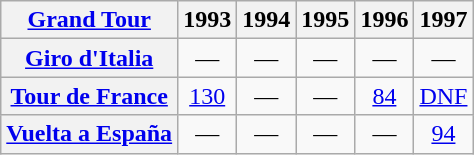<table class="wikitable plainrowheaders">
<tr>
<th scope="col"><a href='#'>Grand Tour</a></th>
<th scope="col">1993</th>
<th scope="col">1994</th>
<th scope="col">1995</th>
<th scope="col">1996</th>
<th scope="col">1997</th>
</tr>
<tr style="text-align:center;">
<th scope="row"> <a href='#'>Giro d'Italia</a></th>
<td>—</td>
<td>—</td>
<td>—</td>
<td>—</td>
<td>—</td>
</tr>
<tr style="text-align:center;">
<th scope="row"> <a href='#'>Tour de France</a></th>
<td><a href='#'>130</a></td>
<td>—</td>
<td>—</td>
<td><a href='#'>84</a></td>
<td><a href='#'>DNF</a></td>
</tr>
<tr style="text-align:center;">
<th scope="row"> <a href='#'>Vuelta a España</a></th>
<td>—</td>
<td>—</td>
<td>—</td>
<td>—</td>
<td><a href='#'>94</a></td>
</tr>
</table>
